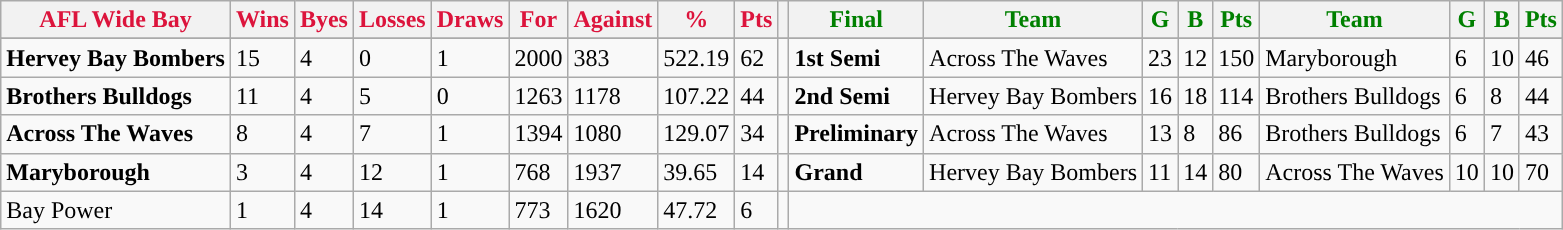<table class="wikitable">
<tr>
<th style= "color:crimson">AFL Wide Bay</th>
<th style= "color:crimson">Wins</th>
<th style= "color:crimson">Byes</th>
<th style= "color:crimson">Losses</th>
<th style= "color:crimson">Draws</th>
<th style= "color:crimson">For</th>
<th style= "color:crimson">Against</th>
<th style= "color:crimson">%</th>
<th style= "color:crimson">Pts</th>
<th></th>
<th style="color:green">Final</th>
<th style="color:green">Team</th>
<th style="color:green">G</th>
<th style="color:green">B</th>
<th style="color:green">Pts</th>
<th style="color:green">Team</th>
<th style="color:green">G</th>
<th style="color:green">B</th>
<th style="color:green">Pts</th>
</tr>
<tr>
</tr>
<tr>
</tr>
<tr>
<td><strong>Hervey Bay Bombers</strong></td>
<td>15</td>
<td>4</td>
<td>0</td>
<td>1</td>
<td>2000</td>
<td>383</td>
<td>522.19</td>
<td>62</td>
<td></td>
<td><strong>1st Semi</strong></td>
<td>Across The Waves</td>
<td>23</td>
<td>12</td>
<td>150</td>
<td>Maryborough</td>
<td>6</td>
<td>10</td>
<td>46</td>
</tr>
<tr>
<td><strong>Brothers Bulldogs</strong></td>
<td>11</td>
<td>4</td>
<td>5</td>
<td>0</td>
<td>1263</td>
<td>1178</td>
<td>107.22</td>
<td>44</td>
<td></td>
<td><strong>2nd Semi</strong></td>
<td>Hervey Bay Bombers</td>
<td>16</td>
<td>18</td>
<td>114</td>
<td>Brothers Bulldogs</td>
<td>6</td>
<td>8</td>
<td>44</td>
</tr>
<tr>
<td><strong>Across The Waves</strong></td>
<td>8</td>
<td>4</td>
<td>7</td>
<td>1</td>
<td>1394</td>
<td>1080</td>
<td>129.07</td>
<td>34</td>
<td></td>
<td><strong>Preliminary</strong></td>
<td>Across The Waves</td>
<td>13</td>
<td>8</td>
<td>86</td>
<td>Brothers Bulldogs</td>
<td>6</td>
<td>7</td>
<td>43</td>
</tr>
<tr>
<td><strong>Maryborough</strong></td>
<td>3</td>
<td>4</td>
<td>12</td>
<td>1</td>
<td>768</td>
<td>1937</td>
<td>39.65</td>
<td>14</td>
<td></td>
<td><strong>Grand</strong></td>
<td>Hervey Bay Bombers</td>
<td>11</td>
<td>14</td>
<td>80</td>
<td>Across The Waves</td>
<td>10</td>
<td>10</td>
<td>70</td>
</tr>
<tr>
<td>Bay Power</td>
<td>1</td>
<td>4</td>
<td>14</td>
<td>1</td>
<td>773</td>
<td>1620</td>
<td>47.72</td>
<td>6</td>
<td></td>
</tr>
</table>
